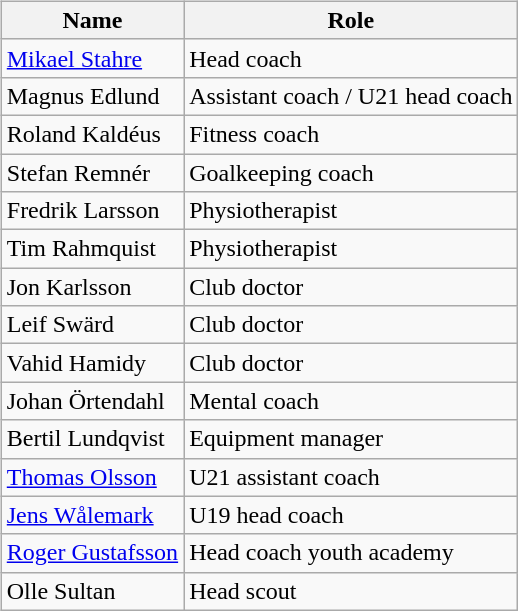<table>
<tr>
<td valign="top"><br><table class="wikitable">
<tr>
<th>Name</th>
<th>Role</th>
</tr>
<tr>
<td> <a href='#'>Mikael Stahre</a></td>
<td>Head coach</td>
</tr>
<tr>
<td> Magnus Edlund</td>
<td>Assistant coach / U21 head coach</td>
</tr>
<tr>
<td> Roland Kaldéus</td>
<td>Fitness coach</td>
</tr>
<tr>
<td> Stefan Remnér</td>
<td>Goalkeeping coach</td>
</tr>
<tr>
<td> Fredrik Larsson</td>
<td>Physiotherapist</td>
</tr>
<tr>
<td> Tim Rahmquist</td>
<td>Physiotherapist</td>
</tr>
<tr>
<td> Jon Karlsson</td>
<td>Club doctor</td>
</tr>
<tr>
<td> Leif Swärd</td>
<td>Club doctor</td>
</tr>
<tr>
<td> Vahid Hamidy</td>
<td>Club doctor</td>
</tr>
<tr>
<td> Johan Örtendahl</td>
<td>Mental coach</td>
</tr>
<tr>
<td> Bertil Lundqvist</td>
<td>Equipment manager</td>
</tr>
<tr>
<td> <a href='#'>Thomas Olsson</a></td>
<td>U21 assistant coach</td>
</tr>
<tr>
<td> <a href='#'>Jens Wålemark</a></td>
<td>U19 head coach</td>
</tr>
<tr>
<td> <a href='#'>Roger Gustafsson</a></td>
<td>Head coach youth academy</td>
</tr>
<tr>
<td> Olle Sultan</td>
<td>Head scout</td>
</tr>
</table>
</td>
</tr>
</table>
